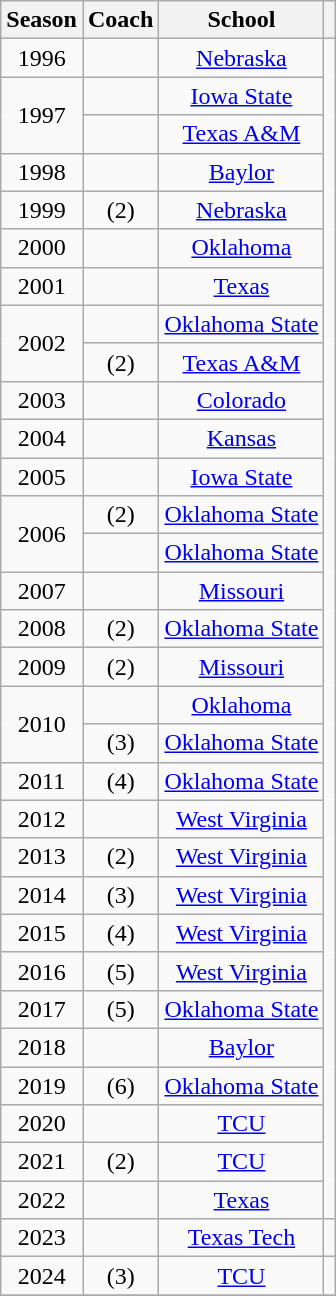<table class="wikitable sortable" style="text-align: center;">
<tr>
<th>Season</th>
<th>Coach</th>
<th>School</th>
<th class="unsortable"></th>
</tr>
<tr>
<td>1996</td>
<td></td>
<td><a href='#'>Nebraska</a></td>
<td rowspan=31></td>
</tr>
<tr>
<td rowspan=2>1997</td>
<td></td>
<td><a href='#'>Iowa State</a></td>
</tr>
<tr>
<td></td>
<td><a href='#'>Texas A&M</a></td>
</tr>
<tr>
<td>1998</td>
<td></td>
<td><a href='#'>Baylor</a></td>
</tr>
<tr>
<td>1999</td>
<td> (2)</td>
<td><a href='#'>Nebraska</a></td>
</tr>
<tr>
<td>2000</td>
<td></td>
<td><a href='#'>Oklahoma</a></td>
</tr>
<tr>
<td>2001</td>
<td></td>
<td><a href='#'>Texas</a></td>
</tr>
<tr>
<td rowspan=2>2002</td>
<td></td>
<td><a href='#'>Oklahoma State</a></td>
</tr>
<tr>
<td> (2)</td>
<td><a href='#'>Texas A&M</a></td>
</tr>
<tr>
<td>2003</td>
<td></td>
<td><a href='#'>Colorado</a></td>
</tr>
<tr>
<td>2004</td>
<td></td>
<td><a href='#'>Kansas</a></td>
</tr>
<tr>
<td>2005</td>
<td></td>
<td><a href='#'>Iowa State</a></td>
</tr>
<tr>
<td rowspan=2>2006</td>
<td> (2)</td>
<td><a href='#'>Oklahoma State</a></td>
</tr>
<tr>
<td></td>
<td><a href='#'>Oklahoma State</a></td>
</tr>
<tr>
<td>2007</td>
<td></td>
<td><a href='#'>Missouri</a></td>
</tr>
<tr>
<td>2008</td>
<td> (2)</td>
<td><a href='#'>Oklahoma State</a></td>
</tr>
<tr>
<td>2009</td>
<td> (2)</td>
<td><a href='#'>Missouri</a></td>
</tr>
<tr>
<td rowspan=2>2010</td>
<td></td>
<td><a href='#'>Oklahoma</a></td>
</tr>
<tr>
<td> (3)</td>
<td><a href='#'>Oklahoma State</a></td>
</tr>
<tr>
<td>2011</td>
<td> (4)</td>
<td><a href='#'>Oklahoma State</a></td>
</tr>
<tr>
<td>2012</td>
<td></td>
<td><a href='#'>West Virginia</a></td>
</tr>
<tr>
<td>2013</td>
<td> (2)</td>
<td><a href='#'>West Virginia</a></td>
</tr>
<tr>
<td>2014</td>
<td> (3)</td>
<td><a href='#'>West Virginia</a></td>
</tr>
<tr>
<td>2015</td>
<td> (4)</td>
<td><a href='#'>West Virginia</a></td>
</tr>
<tr>
<td>2016</td>
<td> (5)</td>
<td><a href='#'>West Virginia</a></td>
</tr>
<tr>
<td>2017</td>
<td> (5)</td>
<td><a href='#'>Oklahoma State</a></td>
</tr>
<tr>
<td>2018</td>
<td></td>
<td><a href='#'>Baylor</a></td>
</tr>
<tr>
<td>2019</td>
<td> (6)</td>
<td><a href='#'>Oklahoma State</a></td>
</tr>
<tr>
<td>2020</td>
<td></td>
<td><a href='#'>TCU</a></td>
</tr>
<tr>
<td>2021</td>
<td> (2)</td>
<td><a href='#'>TCU</a></td>
</tr>
<tr>
<td>2022</td>
<td></td>
<td><a href='#'>Texas</a></td>
</tr>
<tr>
<td>2023</td>
<td></td>
<td><a href='#'>Texas Tech</a></td>
<td></td>
</tr>
<tr>
<td>2024</td>
<td> (3)</td>
<td><a href='#'>TCU</a></td>
<td></td>
</tr>
<tr>
</tr>
</table>
